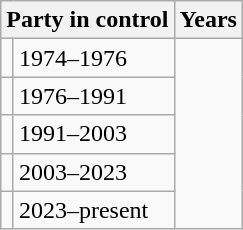<table class="wikitable">
<tr>
<th colspan=2>Party in control</th>
<th>Years</th>
</tr>
<tr>
<td></td>
<td>1974–1976</td>
</tr>
<tr>
<td></td>
<td>1976–1991</td>
</tr>
<tr>
<td></td>
<td>1991–2003</td>
</tr>
<tr>
<td></td>
<td>2003–2023</td>
</tr>
<tr>
<td></td>
<td>2023–present</td>
</tr>
</table>
